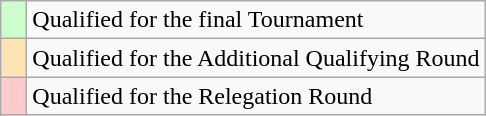<table class="wikitable">
<tr>
<td style="width:10px; background:#cfc;"></td>
<td>Qualified for the final Tournament</td>
</tr>
<tr>
<td style="width:10px; background:moccasin;"></td>
<td>Qualified for the Additional Qualifying Round</td>
</tr>
<tr>
<td style="width:10px; background:#fcc;"></td>
<td>Qualified for the Relegation Round</td>
</tr>
</table>
